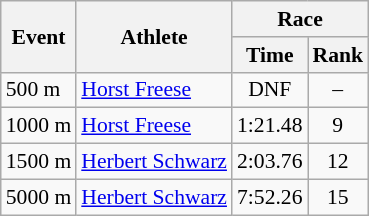<table class="wikitable" border="1" style="font-size:90%">
<tr>
<th rowspan=2>Event</th>
<th rowspan=2>Athlete</th>
<th colspan=2>Race</th>
</tr>
<tr>
<th>Time</th>
<th>Rank</th>
</tr>
<tr>
<td>500 m</td>
<td><a href='#'>Horst Freese</a></td>
<td align=center>DNF</td>
<td align=center>–</td>
</tr>
<tr>
<td>1000 m</td>
<td><a href='#'>Horst Freese</a></td>
<td align=center>1:21.48</td>
<td align=center>9</td>
</tr>
<tr>
<td>1500 m</td>
<td><a href='#'>Herbert Schwarz</a></td>
<td align=center>2:03.76</td>
<td align=center>12</td>
</tr>
<tr>
<td>5000 m</td>
<td><a href='#'>Herbert Schwarz</a></td>
<td align=center>7:52.26</td>
<td align=center>15</td>
</tr>
</table>
